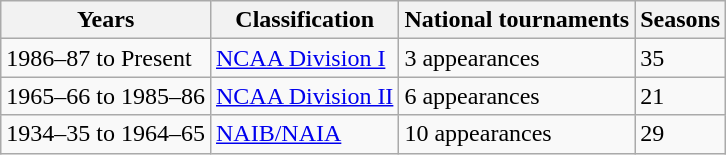<table class="wikitable">
<tr>
<th>Years</th>
<th>Classification</th>
<th>National tournaments</th>
<th>Seasons</th>
</tr>
<tr>
<td>1986–87 to Present</td>
<td><a href='#'>NCAA Division I</a></td>
<td>3 appearances</td>
<td>35</td>
</tr>
<tr>
<td>1965–66 to 1985–86</td>
<td><a href='#'>NCAA Division II</a></td>
<td>6 appearances</td>
<td>21</td>
</tr>
<tr>
<td>1934–35 to 1964–65</td>
<td><a href='#'>NAIB/NAIA</a></td>
<td>10 appearances</td>
<td>29</td>
</tr>
</table>
